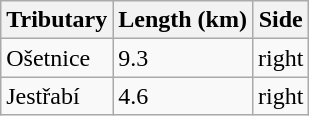<table class="wikitable">
<tr>
<th>Tributary</th>
<th>Length (km)</th>
<th>Side</th>
</tr>
<tr>
<td>Ošetnice</td>
<td>9.3</td>
<td>right</td>
</tr>
<tr>
<td>Jestřabí</td>
<td>4.6</td>
<td>right</td>
</tr>
</table>
